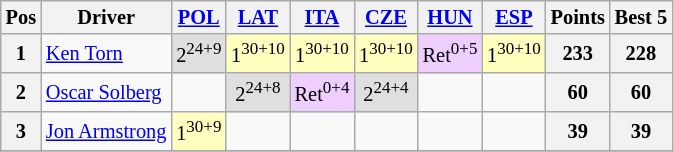<table class="wikitable" style="font-size: 85%; text-align: center;">
<tr valign="top">
<th valign="middle">Pos</th>
<th valign="middle">Driver</th>
<th><a href='#'>POL</a><br></th>
<th><a href='#'>LAT</a><br></th>
<th><a href='#'>ITA</a><br></th>
<th><a href='#'>CZE</a><br></th>
<th><a href='#'>HUN</a><br></th>
<th><a href='#'>ESP</a><br></th>
<th valign="middle">Points</th>
<th valign="middle">Best 5</th>
</tr>
<tr>
<th>1</th>
<td align=left> <a href='#'>Ken Torn</a></td>
<td style="background:#DFDFDF;">2<sup>24+9</sup></td>
<td style="background:#FFFFBF;">1<sup>30+10</sup></td>
<td style="background:#FFFFBF;">1<sup>30+10</sup></td>
<td style="background:#FFFFBF;">1<sup>30+10</sup></td>
<td style="background:#EFCFFF;">Ret<sup>0+5</sup></td>
<td style="background:#FFFFBF;">1<sup>30+10</sup></td>
<th>233</th>
<th>228</th>
</tr>
<tr>
<th>2</th>
<td align=left> <a href='#'>Oscar Solberg</a></td>
<td></td>
<td style="background:#DFDFDF;">2<sup>24+8</sup></td>
<td style="background:#EFCFFF;">Ret<sup>0+4</sup></td>
<td style="background:#DFDFDF;">2<sup>24+4</sup></td>
<td></td>
<td></td>
<th>60</th>
<th>60</th>
</tr>
<tr>
<th>3</th>
<td align=left> <a href='#'>Jon Armstrong</a></td>
<td style="background:#FFFFBF;">1<sup>30+9</sup></td>
<td></td>
<td></td>
<td></td>
<td></td>
<td></td>
<th>39</th>
<th>39</th>
</tr>
<tr>
</tr>
</table>
